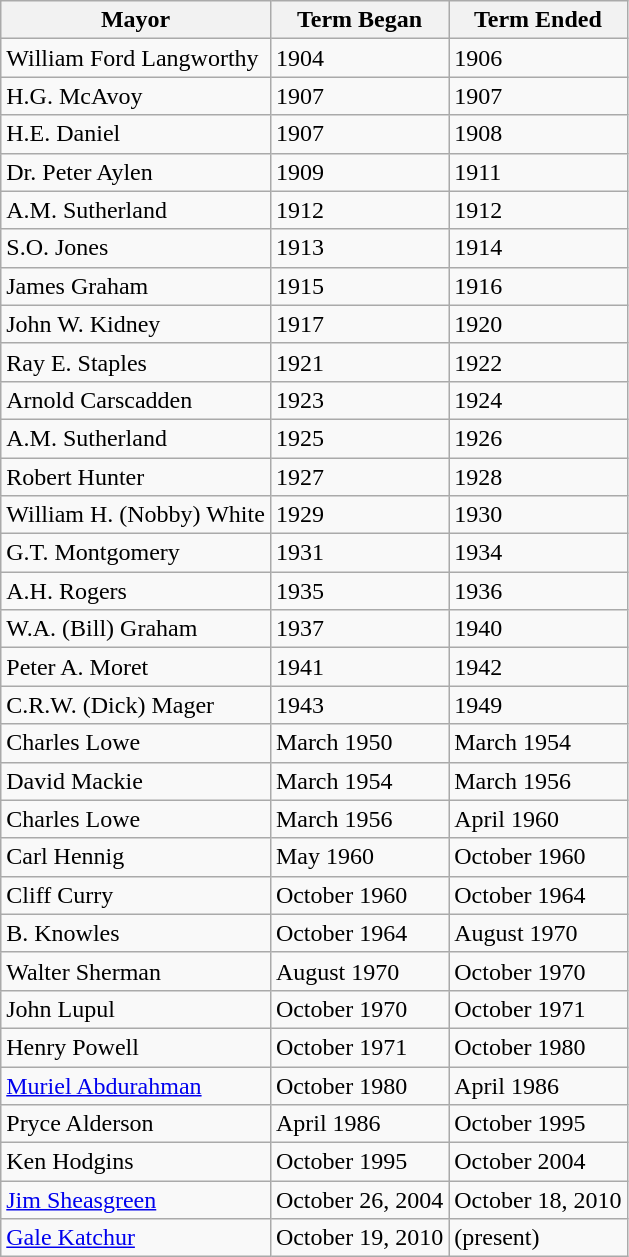<table class=wikitable>
<tr>
<th>Mayor</th>
<th>Term Began</th>
<th>Term Ended</th>
</tr>
<tr>
<td>William Ford Langworthy</td>
<td>1904</td>
<td>1906</td>
</tr>
<tr>
<td>H.G. McAvoy</td>
<td>1907</td>
<td>1907</td>
</tr>
<tr>
<td>H.E. Daniel</td>
<td>1907</td>
<td>1908</td>
</tr>
<tr>
<td>Dr. Peter Aylen</td>
<td>1909</td>
<td>1911</td>
</tr>
<tr>
<td>A.M. Sutherland</td>
<td>1912</td>
<td>1912</td>
</tr>
<tr>
<td>S.O. Jones</td>
<td>1913</td>
<td>1914</td>
</tr>
<tr>
<td>James Graham</td>
<td>1915</td>
<td>1916</td>
</tr>
<tr>
<td>John W. Kidney</td>
<td>1917</td>
<td>1920</td>
</tr>
<tr>
<td>Ray E. Staples</td>
<td>1921</td>
<td>1922</td>
</tr>
<tr>
<td>Arnold Carscadden</td>
<td>1923</td>
<td>1924</td>
</tr>
<tr>
<td>A.M. Sutherland</td>
<td>1925</td>
<td>1926</td>
</tr>
<tr>
<td>Robert Hunter</td>
<td>1927</td>
<td>1928</td>
</tr>
<tr>
<td>William H. (Nobby) White</td>
<td>1929</td>
<td>1930</td>
</tr>
<tr>
<td>G.T. Montgomery</td>
<td>1931</td>
<td>1934</td>
</tr>
<tr>
<td>A.H. Rogers</td>
<td>1935</td>
<td>1936</td>
</tr>
<tr>
<td>W.A. (Bill) Graham</td>
<td>1937</td>
<td>1940</td>
</tr>
<tr>
<td>Peter A. Moret</td>
<td>1941</td>
<td>1942</td>
</tr>
<tr>
<td>C.R.W. (Dick) Mager</td>
<td>1943</td>
<td>1949</td>
</tr>
<tr>
<td>Charles Lowe</td>
<td>March 1950</td>
<td>March 1954</td>
</tr>
<tr>
<td>David Mackie</td>
<td>March 1954</td>
<td>March 1956</td>
</tr>
<tr>
<td>Charles Lowe</td>
<td>March 1956</td>
<td>April 1960</td>
</tr>
<tr>
<td>Carl Hennig</td>
<td>May 1960</td>
<td>October 1960</td>
</tr>
<tr>
<td>Cliff Curry</td>
<td>October 1960</td>
<td>October 1964</td>
</tr>
<tr>
<td>B. Knowles</td>
<td>October 1964</td>
<td>August 1970</td>
</tr>
<tr>
<td>Walter Sherman</td>
<td>August 1970</td>
<td>October 1970</td>
</tr>
<tr>
<td>John Lupul</td>
<td>October 1970</td>
<td>October 1971</td>
</tr>
<tr>
<td>Henry Powell</td>
<td>October 1971</td>
<td>October 1980</td>
</tr>
<tr>
<td><a href='#'>Muriel Abdurahman</a></td>
<td>October 1980</td>
<td>April 1986</td>
</tr>
<tr>
<td>Pryce Alderson</td>
<td>April 1986</td>
<td>October 1995</td>
</tr>
<tr>
<td>Ken Hodgins</td>
<td>October 1995</td>
<td>October 2004</td>
</tr>
<tr>
<td><a href='#'>Jim Sheasgreen</a></td>
<td>October 26, 2004</td>
<td>October 18, 2010</td>
</tr>
<tr>
<td><a href='#'>Gale Katchur</a></td>
<td>October 19, 2010</td>
<td>(present)</td>
</tr>
</table>
